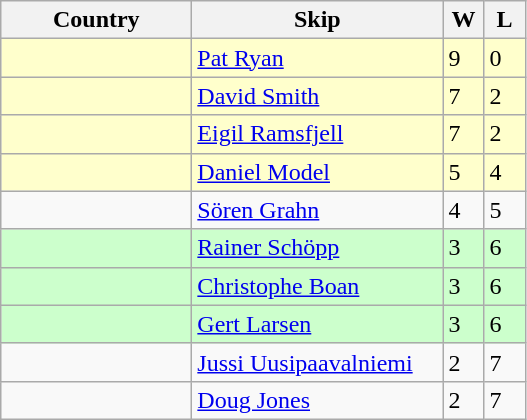<table class="wikitable">
<tr>
<th bgcolor="#efefef" width="120">Country</th>
<th bgcolor="#efefef" width="160">Skip</th>
<th bgcolor="#efefef" width="20">W</th>
<th bgcolor="#efefef" width="20">L</th>
</tr>
<tr bgcolor="#ffffcc">
<td></td>
<td><a href='#'>Pat Ryan</a></td>
<td>9</td>
<td>0</td>
</tr>
<tr bgcolor="#ffffcc">
<td></td>
<td><a href='#'>David Smith</a></td>
<td>7</td>
<td>2</td>
</tr>
<tr bgcolor="#ffffcc">
<td></td>
<td><a href='#'>Eigil Ramsfjell</a></td>
<td>7</td>
<td>2</td>
</tr>
<tr bgcolor="#ffffcc">
<td></td>
<td><a href='#'>Daniel Model</a></td>
<td>5</td>
<td>4</td>
</tr>
<tr>
<td></td>
<td><a href='#'>Sören Grahn</a></td>
<td>4</td>
<td>5</td>
</tr>
<tr bgcolor="ccffcc">
<td></td>
<td><a href='#'>Rainer Schöpp</a></td>
<td>3</td>
<td>6</td>
</tr>
<tr bgcolor="ccffcc">
<td></td>
<td><a href='#'>Christophe Boan</a></td>
<td>3</td>
<td>6</td>
</tr>
<tr bgcolor="ccffcc">
<td></td>
<td><a href='#'>Gert Larsen</a></td>
<td>3</td>
<td>6</td>
</tr>
<tr>
<td></td>
<td><a href='#'>Jussi Uusipaavalniemi</a></td>
<td>2</td>
<td>7</td>
</tr>
<tr>
<td></td>
<td><a href='#'>Doug Jones</a></td>
<td>2</td>
<td>7</td>
</tr>
</table>
